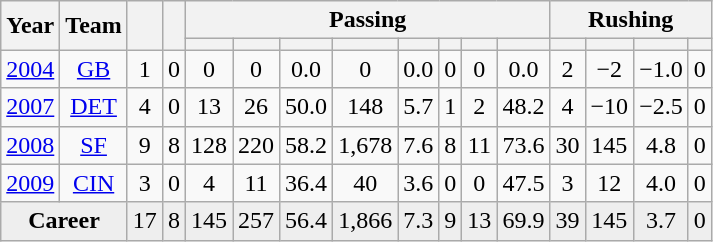<table class="wikitable sortable" style="text-align:center">
<tr>
<th rowspan=2>Year</th>
<th rowspan=2>Team</th>
<th rowspan=2></th>
<th rowspan=2></th>
<th colspan=8>Passing</th>
<th colspan=4>Rushing</th>
</tr>
<tr>
<th></th>
<th></th>
<th></th>
<th></th>
<th></th>
<th></th>
<th></th>
<th></th>
<th></th>
<th></th>
<th></th>
<th></th>
</tr>
<tr>
<td><a href='#'>2004</a></td>
<td><a href='#'>GB</a></td>
<td>1</td>
<td>0</td>
<td>0</td>
<td>0</td>
<td>0.0</td>
<td>0</td>
<td>0.0</td>
<td>0</td>
<td>0</td>
<td>0.0</td>
<td>2</td>
<td>−2</td>
<td>−1.0</td>
<td>0</td>
</tr>
<tr>
<td><a href='#'>2007</a></td>
<td><a href='#'>DET</a></td>
<td>4</td>
<td>0</td>
<td>13</td>
<td>26</td>
<td>50.0</td>
<td>148</td>
<td>5.7</td>
<td>1</td>
<td>2</td>
<td>48.2</td>
<td>4</td>
<td>−10</td>
<td>−2.5</td>
<td>0</td>
</tr>
<tr>
<td><a href='#'>2008</a></td>
<td><a href='#'>SF</a></td>
<td>9</td>
<td>8</td>
<td>128</td>
<td>220</td>
<td>58.2</td>
<td>1,678</td>
<td>7.6</td>
<td>8</td>
<td>11</td>
<td>73.6</td>
<td>30</td>
<td>145</td>
<td>4.8</td>
<td>0</td>
</tr>
<tr>
<td><a href='#'>2009</a></td>
<td><a href='#'>CIN</a></td>
<td>3</td>
<td>0</td>
<td>4</td>
<td>11</td>
<td>36.4</td>
<td>40</td>
<td>3.6</td>
<td>0</td>
<td>0</td>
<td>47.5</td>
<td>3</td>
<td>12</td>
<td>4.0</td>
<td>0</td>
</tr>
<tr class="sortbottom" style="background:#eee;">
<td colspan=2><strong>Career</strong></td>
<td>17</td>
<td>8</td>
<td>145</td>
<td>257</td>
<td>56.4</td>
<td>1,866</td>
<td>7.3</td>
<td>9</td>
<td>13</td>
<td>69.9</td>
<td>39</td>
<td>145</td>
<td>3.7</td>
<td>0</td>
</tr>
</table>
